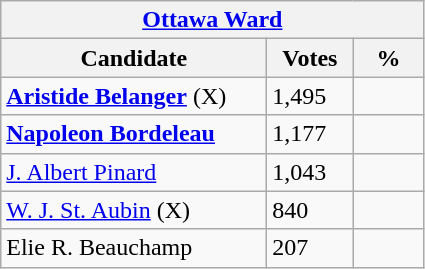<table class="wikitable">
<tr>
<th colspan="3"><a href='#'>Ottawa Ward</a></th>
</tr>
<tr>
<th style="width: 170px">Candidate</th>
<th style="width: 50px">Votes</th>
<th style="width: 40px">%</th>
</tr>
<tr>
<td><strong><a href='#'>Aristide Belanger</a></strong> (X)</td>
<td>1,495</td>
<td></td>
</tr>
<tr>
<td><strong><a href='#'>Napoleon Bordeleau</a></strong></td>
<td>1,177</td>
<td></td>
</tr>
<tr>
<td><a href='#'>J. Albert Pinard</a></td>
<td>1,043</td>
<td></td>
</tr>
<tr>
<td><a href='#'>W. J. St. Aubin</a> (X)</td>
<td>840</td>
<td></td>
</tr>
<tr>
<td>Elie R. Beauchamp</td>
<td>207</td>
<td></td>
</tr>
</table>
